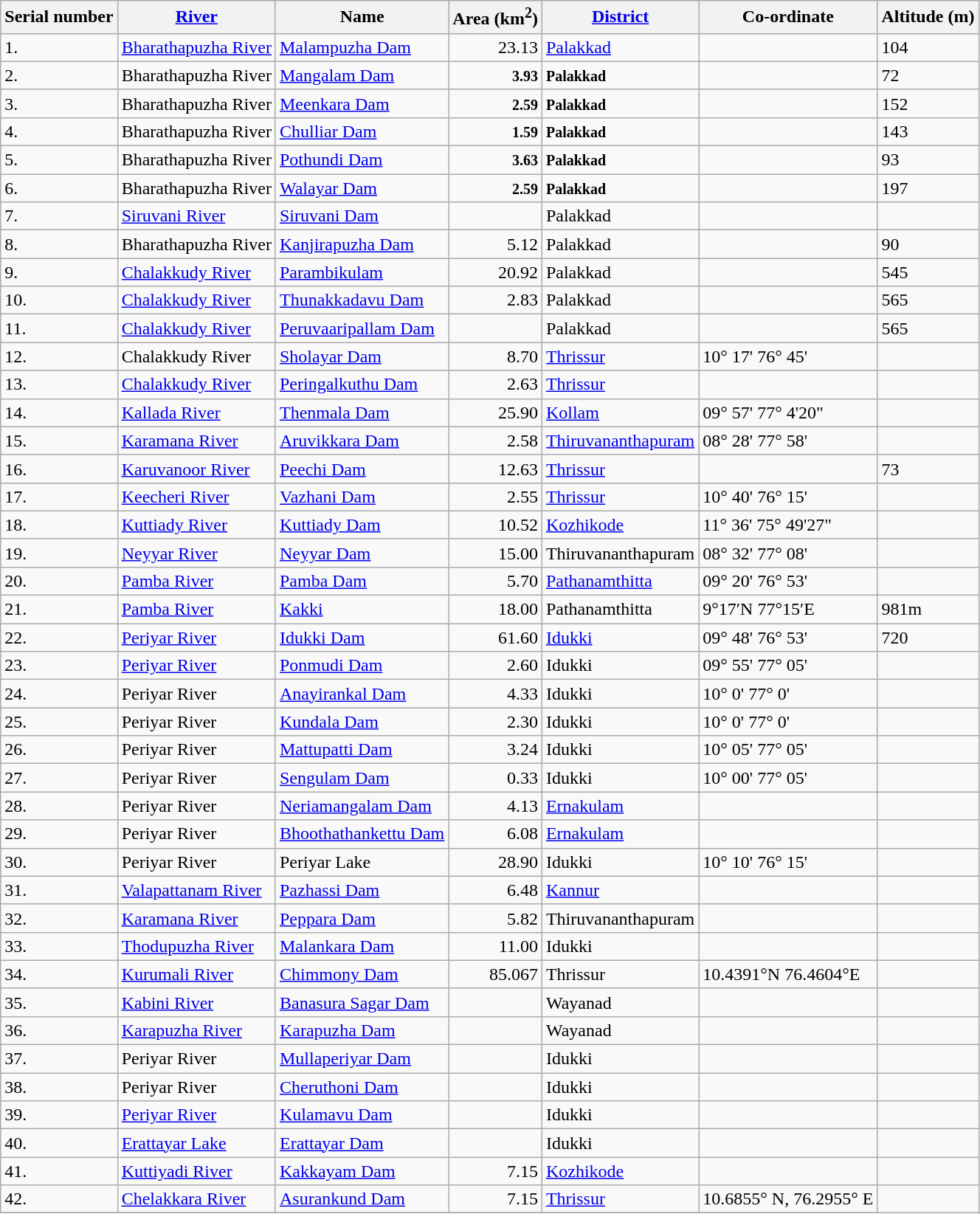<table class="wikitable sortable">
<tr>
<th>Serial number</th>
<th><a href='#'>River</a></th>
<th>Name</th>
<th>Area (km<sup>2</sup>)</th>
<th><a href='#'>District</a></th>
<th>Co-ordinate</th>
<th>Altitude (m)</th>
</tr>
<tr>
<td>1.</td>
<td><a href='#'>Bharathapuzha River</a></td>
<td><a href='#'>Malampuzha Dam</a></td>
<td align="right">23.13</td>
<td><a href='#'>Palakkad</a></td>
<td></td>
<td>104</td>
</tr>
<tr>
<td>2.</td>
<td>Bharathapuzha River</td>
<td><a href='#'>Mangalam Dam</a></td>
<td align="right"><strong><small>3.93</small></strong></td>
<td><strong><small>Palakkad</small></strong></td>
<td></td>
<td>72</td>
</tr>
<tr>
<td>3.</td>
<td>Bharathapuzha River</td>
<td><a href='#'>Meenkara Dam</a></td>
<td align="right"><strong><small>2.59</small></strong></td>
<td><strong><small>Palakkad</small></strong></td>
<td></td>
<td>152</td>
</tr>
<tr>
<td>4.</td>
<td>Bharathapuzha River</td>
<td><a href='#'>Chulliar Dam</a></td>
<td align="right"><strong><small>1.59</small></strong></td>
<td><strong><small>Palakkad</small></strong></td>
<td></td>
<td>143</td>
</tr>
<tr>
<td>5.</td>
<td>Bharathapuzha River</td>
<td><a href='#'>Pothundi Dam</a></td>
<td align="right"><strong><small>3.63</small></strong></td>
<td><strong><small>Palakkad</small></strong></td>
<td></td>
<td>93</td>
</tr>
<tr>
<td>6.</td>
<td>Bharathapuzha River</td>
<td><a href='#'>Walayar Dam</a></td>
<td align="right"><strong><small>2.59</small></strong></td>
<td><strong><small>Palakkad</small></strong></td>
<td></td>
<td>197</td>
</tr>
<tr>
<td>7.</td>
<td><a href='#'>Siruvani River</a></td>
<td><a href='#'>Siruvani Dam</a></td>
<td align="right"></td>
<td>Palakkad</td>
<td></td>
<td></td>
</tr>
<tr>
<td>8.</td>
<td>Bharathapuzha River</td>
<td><a href='#'>Kanjirapuzha Dam</a></td>
<td align="right">5.12</td>
<td>Palakkad</td>
<td></td>
<td>90</td>
</tr>
<tr>
<td>9.</td>
<td><a href='#'>Chalakkudy River</a></td>
<td><a href='#'>Parambikulam</a></td>
<td align="right">20.92</td>
<td>Palakkad</td>
<td></td>
<td>545</td>
</tr>
<tr>
<td>10.</td>
<td><a href='#'>Chalakkudy River</a></td>
<td><a href='#'>Thunakkadavu Dam</a></td>
<td align="right">2.83</td>
<td>Palakkad</td>
<td></td>
<td>565</td>
</tr>
<tr>
<td>11.</td>
<td><a href='#'>Chalakkudy River</a></td>
<td><a href='#'>Peruvaaripallam Dam</a></td>
<td align="right"></td>
<td>Palakkad</td>
<td></td>
<td>565</td>
</tr>
<tr>
<td>12.</td>
<td>Chalakkudy River</td>
<td><a href='#'>Sholayar Dam</a></td>
<td align="right">8.70</td>
<td><a href='#'>Thrissur</a></td>
<td>10° 17' 76° 45'</td>
<td></td>
</tr>
<tr>
<td>13.</td>
<td><a href='#'>Chalakkudy River</a></td>
<td><a href='#'>Peringalkuthu Dam</a></td>
<td align="right">2.63</td>
<td><a href='#'>Thrissur</a></td>
<td></td>
<td></td>
</tr>
<tr>
<td>14.</td>
<td><a href='#'>Kallada River</a></td>
<td><a href='#'>Thenmala Dam</a></td>
<td align="right">25.90</td>
<td><a href='#'>Kollam</a></td>
<td>09° 57' 77° 4'20"</td>
<td></td>
</tr>
<tr>
<td>15.</td>
<td><a href='#'>Karamana River</a></td>
<td><a href='#'>Aruvikkara Dam</a></td>
<td align="right">2.58</td>
<td><a href='#'>Thiruvananthapuram</a></td>
<td>08° 28' 77° 58'</td>
<td></td>
</tr>
<tr>
<td>16.</td>
<td><a href='#'>Karuvanoor River</a></td>
<td><a href='#'>Peechi Dam</a></td>
<td align="right">12.63</td>
<td><a href='#'>Thrissur</a></td>
<td></td>
<td>73</td>
</tr>
<tr>
<td>17.</td>
<td><a href='#'>Keecheri River</a></td>
<td><a href='#'>Vazhani Dam</a></td>
<td align="right">2.55</td>
<td><a href='#'>Thrissur</a></td>
<td>10° 40' 76° 15'</td>
<td></td>
</tr>
<tr>
<td>18.</td>
<td><a href='#'>Kuttiady River</a></td>
<td><a href='#'>Kuttiady Dam</a></td>
<td align="right">10.52</td>
<td><a href='#'>Kozhikode</a></td>
<td>11° 36' 75° 49'27"</td>
<td></td>
</tr>
<tr>
<td>19.</td>
<td><a href='#'>Neyyar River</a></td>
<td><a href='#'>Neyyar Dam</a></td>
<td align="right">15.00</td>
<td>Thiruvananthapuram</td>
<td>08° 32' 77° 08'</td>
<td></td>
</tr>
<tr>
<td>20.</td>
<td><a href='#'>Pamba River</a></td>
<td><a href='#'>Pamba Dam</a></td>
<td align="right">5.70</td>
<td><a href='#'>Pathanamthitta</a></td>
<td>09° 20' 76° 53'</td>
<td></td>
</tr>
<tr>
<td>21.</td>
<td><a href='#'>Pamba River</a></td>
<td><a href='#'>Kakki</a></td>
<td align="right">18.00</td>
<td>Pathanamthitta</td>
<td>9°17′N 77°15′E</td>
<td>981m</td>
</tr>
<tr>
<td>22.</td>
<td><a href='#'>Periyar River</a></td>
<td><a href='#'>Idukki Dam</a></td>
<td align="right">61.60</td>
<td><a href='#'>Idukki</a></td>
<td>09° 48' 76° 53'</td>
<td>720</td>
</tr>
<tr>
<td>23.</td>
<td><a href='#'>Periyar River</a></td>
<td><a href='#'>Ponmudi Dam</a></td>
<td align="right">2.60</td>
<td>Idukki</td>
<td>09° 55' 77° 05'</td>
<td></td>
</tr>
<tr>
<td>24.</td>
<td>Periyar River</td>
<td><a href='#'>Anayirankal Dam</a></td>
<td align="right">4.33</td>
<td>Idukki</td>
<td>10° 0' 77° 0'</td>
<td></td>
</tr>
<tr>
<td>25.</td>
<td>Periyar River</td>
<td><a href='#'>Kundala Dam</a></td>
<td align="right">2.30</td>
<td>Idukki</td>
<td>10° 0' 77° 0'</td>
<td></td>
</tr>
<tr>
<td>26.</td>
<td>Periyar River</td>
<td><a href='#'>Mattupatti Dam</a></td>
<td align="right">3.24</td>
<td>Idukki</td>
<td>10° 05' 77° 05'</td>
<td></td>
</tr>
<tr>
<td>27.</td>
<td>Periyar River</td>
<td><a href='#'>Sengulam Dam</a></td>
<td align="right">0.33</td>
<td>Idukki</td>
<td>10° 00' 77° 05'</td>
<td></td>
</tr>
<tr>
<td>28.</td>
<td>Periyar River</td>
<td><a href='#'>Neriamangalam Dam</a></td>
<td align="right">4.13</td>
<td><a href='#'>Ernakulam</a></td>
<td></td>
<td></td>
</tr>
<tr>
<td>29.</td>
<td>Periyar River</td>
<td><a href='#'>Bhoothathankettu Dam</a></td>
<td align="right">6.08</td>
<td><a href='#'>Ernakulam</a></td>
<td></td>
<td></td>
</tr>
<tr>
<td>30.</td>
<td>Periyar River</td>
<td>Periyar Lake</td>
<td align="right">28.90</td>
<td>Idukki</td>
<td>10° 10' 76° 15'</td>
<td></td>
</tr>
<tr>
<td>31.</td>
<td><a href='#'>Valapattanam River</a></td>
<td><a href='#'>Pazhassi Dam</a></td>
<td align="right">6.48</td>
<td><a href='#'>Kannur</a></td>
<td></td>
<td></td>
</tr>
<tr>
<td>32.</td>
<td><a href='#'>Karamana River</a></td>
<td><a href='#'>Peppara Dam</a></td>
<td align="right">5.82</td>
<td>Thiruvananthapuram</td>
<td></td>
<td></td>
</tr>
<tr>
<td>33.</td>
<td><a href='#'>Thodupuzha River</a></td>
<td><a href='#'>Malankara Dam</a></td>
<td align="right">11.00</td>
<td>Idukki</td>
<td></td>
<td></td>
</tr>
<tr>
<td>34.</td>
<td><a href='#'>Kurumali River</a></td>
<td><a href='#'>Chimmony Dam</a></td>
<td align="right">85.067</td>
<td>Thrissur</td>
<td>10.4391°N 76.4604°E</td>
<td></td>
</tr>
<tr>
<td>35.</td>
<td><a href='#'>Kabini River</a></td>
<td><a href='#'>Banasura Sagar Dam</a></td>
<td align="right"></td>
<td>Wayanad</td>
<td></td>
<td></td>
</tr>
<tr>
<td>36.</td>
<td><a href='#'>Karapuzha River</a></td>
<td><a href='#'>Karapuzha Dam</a></td>
<td align="right"></td>
<td>Wayanad</td>
<td></td>
<td></td>
</tr>
<tr>
<td>37.</td>
<td>Periyar River</td>
<td><a href='#'>Mullaperiyar Dam</a></td>
<td align="right"></td>
<td>Idukki</td>
<td></td>
<td></td>
</tr>
<tr>
<td>38.</td>
<td>Periyar River</td>
<td><a href='#'>Cheruthoni Dam</a></td>
<td align="right"></td>
<td>Idukki</td>
<td></td>
<td></td>
</tr>
<tr>
<td>39.</td>
<td><a href='#'>Periyar River</a></td>
<td><a href='#'>Kulamavu Dam</a></td>
<td align="right"></td>
<td>Idukki</td>
<td></td>
<td></td>
</tr>
<tr>
<td>40.</td>
<td><a href='#'>Erattayar Lake</a></td>
<td><a href='#'>Erattayar Dam</a></td>
<td align="right"></td>
<td>Idukki</td>
<td></td>
<td></td>
</tr>
<tr>
<td>41.</td>
<td><a href='#'>Kuttiyadi River</a></td>
<td><a href='#'>Kakkayam Dam</a></td>
<td align="right">7.15</td>
<td><a href='#'>Kozhikode</a></td>
<td></td>
<td></td>
</tr>
<tr>
<td>42.</td>
<td><a href='#'>Chelakkara River</a></td>
<td><a href='#'>Asurankund Dam</a></td>
<td align="right">7.15</td>
<td><a href='#'>Thrissur</a></td>
<td>10.6855° N, 76.2955° E</td>
</tr>
<tr>
</tr>
</table>
